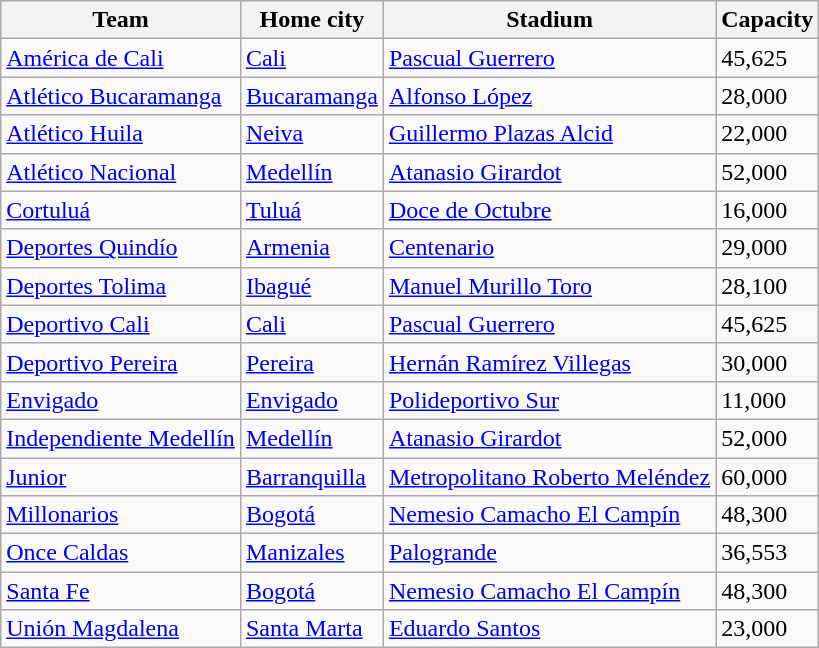<table class="wikitable sortable">
<tr>
<th>Team</th>
<th>Home city</th>
<th>Stadium</th>
<th>Capacity</th>
</tr>
<tr>
<td><a href='#'>América de Cali</a></td>
<td><a href='#'>Cali</a></td>
<td><a href='#'>Pascual Guerrero</a></td>
<td>45,625</td>
</tr>
<tr>
<td><a href='#'>Atlético Bucaramanga</a></td>
<td><a href='#'>Bucaramanga</a></td>
<td><a href='#'>Alfonso López</a></td>
<td>28,000</td>
</tr>
<tr>
<td><a href='#'>Atlético Huila</a></td>
<td><a href='#'>Neiva</a></td>
<td><a href='#'>Guillermo Plazas Alcid</a></td>
<td>22,000</td>
</tr>
<tr>
<td><a href='#'>Atlético Nacional</a></td>
<td><a href='#'>Medellín</a></td>
<td><a href='#'>Atanasio Girardot</a></td>
<td>52,000</td>
</tr>
<tr>
<td><a href='#'>Cortuluá</a></td>
<td><a href='#'>Tuluá</a></td>
<td><a href='#'>Doce de Octubre</a></td>
<td>16,000</td>
</tr>
<tr>
<td><a href='#'>Deportes Quindío</a></td>
<td><a href='#'>Armenia</a></td>
<td><a href='#'>Centenario</a></td>
<td>29,000</td>
</tr>
<tr>
<td><a href='#'>Deportes Tolima</a></td>
<td><a href='#'>Ibagué</a></td>
<td><a href='#'>Manuel Murillo Toro</a></td>
<td>28,100</td>
</tr>
<tr>
<td><a href='#'>Deportivo Cali</a></td>
<td><a href='#'>Cali</a></td>
<td><a href='#'>Pascual Guerrero</a></td>
<td>45,625</td>
</tr>
<tr>
<td><a href='#'>Deportivo Pereira</a></td>
<td><a href='#'>Pereira</a></td>
<td><a href='#'>Hernán Ramírez Villegas</a></td>
<td>30,000</td>
</tr>
<tr>
<td><a href='#'>Envigado</a></td>
<td><a href='#'>Envigado</a></td>
<td><a href='#'>Polideportivo Sur</a></td>
<td>11,000</td>
</tr>
<tr>
<td><a href='#'>Independiente Medellín</a></td>
<td><a href='#'>Medellín</a></td>
<td><a href='#'>Atanasio Girardot</a></td>
<td>52,000</td>
</tr>
<tr>
<td><a href='#'>Junior</a></td>
<td><a href='#'>Barranquilla</a></td>
<td><a href='#'>Metropolitano Roberto Meléndez</a></td>
<td>60,000</td>
</tr>
<tr>
<td><a href='#'>Millonarios</a></td>
<td><a href='#'>Bogotá</a></td>
<td><a href='#'>Nemesio Camacho El Campín</a></td>
<td>48,300</td>
</tr>
<tr>
<td><a href='#'>Once Caldas</a></td>
<td><a href='#'>Manizales</a></td>
<td><a href='#'>Palogrande</a></td>
<td>36,553</td>
</tr>
<tr>
<td><a href='#'>Santa Fe</a></td>
<td><a href='#'>Bogotá</a></td>
<td><a href='#'>Nemesio Camacho El Campín</a></td>
<td>48,300</td>
</tr>
<tr>
<td><a href='#'>Unión Magdalena</a></td>
<td><a href='#'>Santa Marta</a></td>
<td><a href='#'>Eduardo Santos</a></td>
<td>23,000</td>
</tr>
</table>
